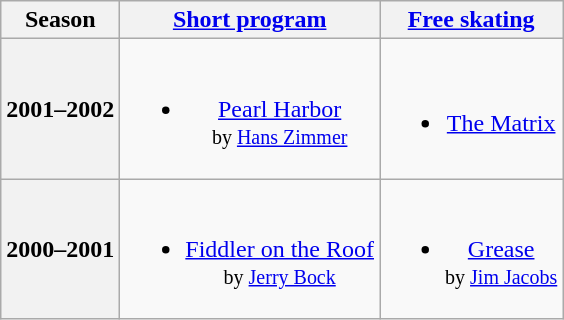<table class=wikitable style=text-align:center>
<tr>
<th>Season</th>
<th><a href='#'>Short program</a></th>
<th><a href='#'>Free skating</a></th>
</tr>
<tr>
<th>2001–2002 <br> </th>
<td><br><ul><li><a href='#'>Pearl Harbor</a> <br><small> by <a href='#'>Hans Zimmer</a> </small></li></ul></td>
<td><br><ul><li><a href='#'>The Matrix</a></li></ul></td>
</tr>
<tr>
<th>2000–2001 <br> </th>
<td><br><ul><li><a href='#'>Fiddler on the Roof</a> <br><small> by <a href='#'>Jerry Bock</a> </small></li></ul></td>
<td><br><ul><li><a href='#'>Grease</a> <br><small> by <a href='#'>Jim Jacobs</a> </small></li></ul></td>
</tr>
</table>
